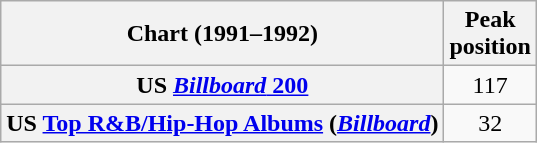<table class="wikitable plainrowheaders sortable">
<tr>
<th>Chart (1991–1992)</th>
<th>Peak<br>position</th>
</tr>
<tr>
<th scope="row">US <a href='#'><em>Billboard</em> 200</a></th>
<td style="text-align:center;">117</td>
</tr>
<tr>
<th scope="row">US <a href='#'>Top R&B/Hip-Hop Albums</a> (<em><a href='#'>Billboard</a></em>)</th>
<td style="text-align:center;">32</td>
</tr>
</table>
